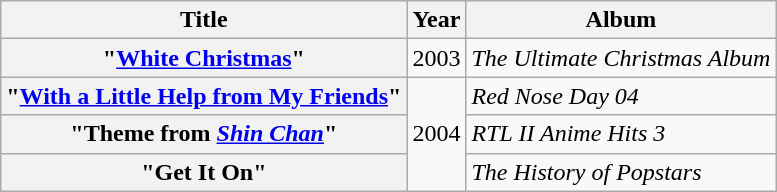<table class="wikitable plainrowheaders" border="1">
<tr>
<th scope="col">Title</th>
<th scope="col">Year</th>
<th scope="col">Album</th>
</tr>
<tr>
<th scope="row">"<a href='#'>White Christmas</a>"</th>
<td style="text-align:center;">2003</td>
<td><em>The Ultimate Christmas Album</em></td>
</tr>
<tr>
<th scope="row">"<a href='#'>With a Little Help from My Friends</a>"</th>
<td rowspan="3">2004</td>
<td><em>Red Nose Day 04</em></td>
</tr>
<tr>
<th scope="row">"Theme from <em><a href='#'>Shin Chan</a></em>"</th>
<td><em>RTL II Anime Hits 3</em></td>
</tr>
<tr>
<th scope="row">"Get It On"</th>
<td><em>The History of Popstars</em></td>
</tr>
</table>
